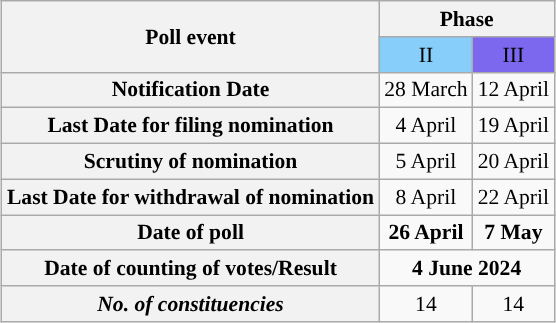<table class="wikitable" style="text-align:center;margin:auto;font-size:90%;">
<tr>
<th rowspan=2>Poll event</th>
<th colspan="2">Phase</th>
</tr>
<tr>
<td bgcolor=#87CEFA>II</td>
<td bgcolor=#7B68EE>III</td>
</tr>
<tr>
<th>Notification Date</th>
<td>28 March</td>
<td>12 April</td>
</tr>
<tr>
<th>Last Date for filing nomination</th>
<td>4 April</td>
<td>19 April</td>
</tr>
<tr>
<th>Scrutiny of nomination</th>
<td>5 April</td>
<td>20 April</td>
</tr>
<tr>
<th>Last Date for withdrawal of nomination</th>
<td>8 April</td>
<td>22 April</td>
</tr>
<tr>
<th>Date of poll</th>
<td><strong>26 April</strong></td>
<td><strong>7 May</strong></td>
</tr>
<tr>
<th>Date of counting of votes/Result</th>
<td colspan="2"><strong>4 June 2024</strong></td>
</tr>
<tr>
<th><strong><em>No. of constituencies</em></strong></th>
<td>14</td>
<td>14</td>
</tr>
</table>
